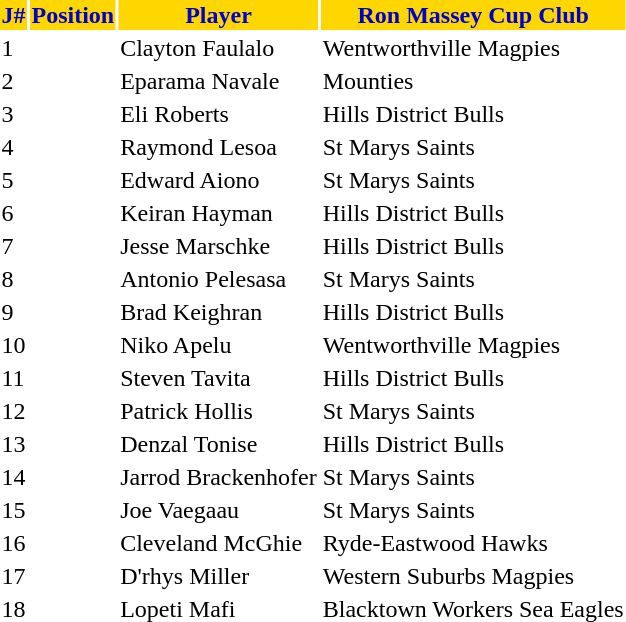<table>
<tr style="background:gold; color:#0000cd;">
<th>J#</th>
<th>Position</th>
<th>Player</th>
<th>Ron Massey Cup Club</th>
</tr>
<tr>
<td>1</td>
<td></td>
<td align=left>Clayton Faulalo</td>
<td align=left> Wentworthville Magpies</td>
</tr>
<tr>
<td>2</td>
<td></td>
<td align=left>Eparama Navale</td>
<td align=left> Mounties</td>
</tr>
<tr>
<td>3</td>
<td></td>
<td align=left>Eli Roberts</td>
<td align=left> Hills District Bulls</td>
</tr>
<tr>
<td>4</td>
<td></td>
<td align=left>Raymond Lesoa</td>
<td align=left> St Marys Saints</td>
</tr>
<tr>
<td>5</td>
<td></td>
<td align=left>Edward Aiono</td>
<td align=left> St Marys Saints</td>
</tr>
<tr>
<td>6</td>
<td></td>
<td align=left>Keiran Hayman</td>
<td align=left> Hills District Bulls</td>
</tr>
<tr>
<td>7</td>
<td></td>
<td align=left>Jesse Marschke</td>
<td align=left> Hills District Bulls</td>
</tr>
<tr>
<td>8</td>
<td></td>
<td align=left>Antonio Pelesasa</td>
<td align=left> St Marys Saints</td>
</tr>
<tr>
<td>9</td>
<td></td>
<td align=left>Brad Keighran</td>
<td align=left> Hills District Bulls</td>
</tr>
<tr>
<td>10</td>
<td></td>
<td align=left>Niko Apelu</td>
<td align=left> Wentworthville Magpies</td>
</tr>
<tr>
<td>11</td>
<td></td>
<td align=left>Steven Tavita</td>
<td align=left> Hills District Bulls</td>
</tr>
<tr>
<td>12</td>
<td></td>
<td align=left>Patrick Hollis</td>
<td align=left> St Marys Saints</td>
</tr>
<tr>
<td>13</td>
<td></td>
<td align=left>Denzal Tonise</td>
<td align=left> Hills District Bulls</td>
</tr>
<tr>
<td>14</td>
<td></td>
<td align=left>Jarrod Brackenhofer</td>
<td align=left> St Marys Saints</td>
</tr>
<tr>
<td>15</td>
<td></td>
<td align=left>Joe Vaegaau</td>
<td align=left> St Marys Saints</td>
</tr>
<tr>
<td>16</td>
<td></td>
<td align=left>Cleveland McGhie</td>
<td align=left> Ryde-Eastwood Hawks</td>
</tr>
<tr>
<td>17</td>
<td></td>
<td align=left>D'rhys Miller</td>
<td align=left> Western Suburbs Magpies</td>
</tr>
<tr>
<td>18</td>
<td></td>
<td align=left>Lopeti Mafi</td>
<td align=left> Blacktown Workers Sea Eagles</td>
</tr>
</table>
